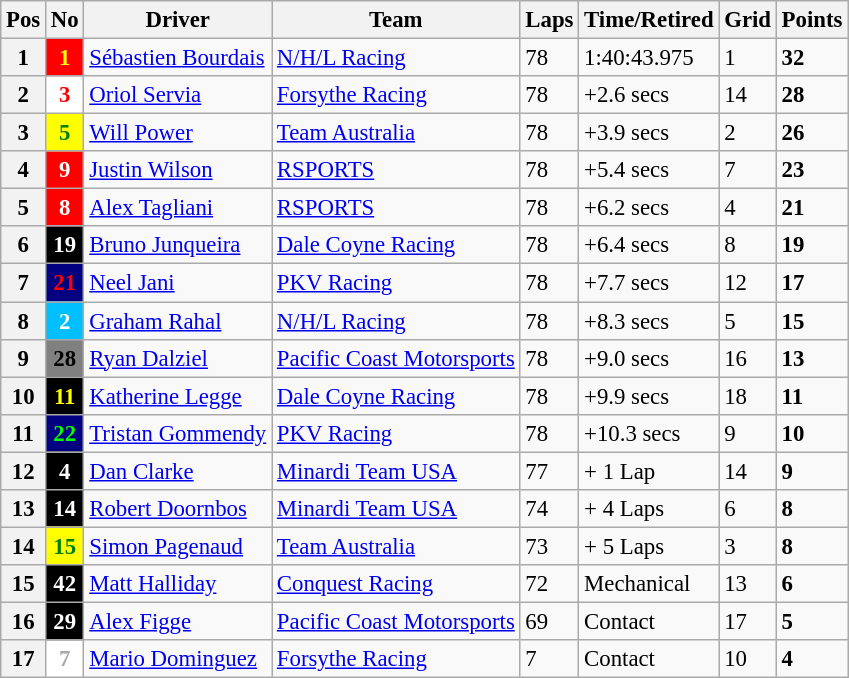<table class="wikitable" style="font-size:95%;">
<tr>
<th>Pos</th>
<th>No</th>
<th>Driver</th>
<th>Team</th>
<th>Laps</th>
<th>Time/Retired</th>
<th>Grid</th>
<th>Points</th>
</tr>
<tr>
<th>1</th>
<td style="background:red; color:yellow;" align="center"><strong>1</strong></td>
<td> <a href='#'>Sébastien Bourdais</a></td>
<td><a href='#'>N/H/L Racing</a></td>
<td>78</td>
<td>1:40:43.975</td>
<td>1</td>
<td><strong>32</strong></td>
</tr>
<tr>
<th>2</th>
<td style="background:white; color:red;" align="center"><strong>3</strong></td>
<td> <a href='#'>Oriol Servia</a></td>
<td><a href='#'>Forsythe Racing</a></td>
<td>78</td>
<td>+2.6 secs</td>
<td>14</td>
<td><strong>28</strong></td>
</tr>
<tr>
<th>3</th>
<td style="background:yellow; color:green;" align="center"><strong>5</strong></td>
<td> <a href='#'>Will Power</a></td>
<td><a href='#'>Team Australia</a></td>
<td>78</td>
<td>+3.9 secs</td>
<td>2</td>
<td><strong>26</strong></td>
</tr>
<tr>
<th>4</th>
<td style="background:red; color:white;" align="center"><strong>9</strong></td>
<td> <a href='#'>Justin Wilson</a></td>
<td><a href='#'>RSPORTS</a></td>
<td>78</td>
<td>+5.4 secs</td>
<td>7</td>
<td><strong>23</strong></td>
</tr>
<tr>
<th>5</th>
<td style="background:red; color:white;" align="center"><strong>8</strong></td>
<td> <a href='#'>Alex Tagliani</a></td>
<td><a href='#'>RSPORTS</a></td>
<td>78</td>
<td>+6.2 secs</td>
<td>4</td>
<td><strong>21</strong></td>
</tr>
<tr>
<th>6</th>
<td style="background:black; color:white;" align="center"><strong>19</strong></td>
<td> <a href='#'>Bruno Junqueira</a></td>
<td><a href='#'>Dale Coyne Racing</a></td>
<td>78</td>
<td>+6.4 secs</td>
<td>8</td>
<td><strong>19</strong></td>
</tr>
<tr>
<th>7</th>
<td style="background:navy; color:red;" align="center"><strong>21</strong></td>
<td> <a href='#'>Neel Jani</a></td>
<td><a href='#'>PKV Racing</a></td>
<td>78</td>
<td>+7.7 secs</td>
<td>12</td>
<td><strong>17</strong></td>
</tr>
<tr>
<th>8</th>
<td style="background:DeepSkyBlue; color:white;" align="center"><strong>2</strong></td>
<td> <a href='#'>Graham Rahal</a></td>
<td><a href='#'>N/H/L Racing</a></td>
<td>78</td>
<td>+8.3 secs</td>
<td>5</td>
<td><strong>15</strong></td>
</tr>
<tr>
<th>9</th>
<td style="background:grey; color:black;" align="center"><strong>28</strong></td>
<td> <a href='#'>Ryan Dalziel</a></td>
<td><a href='#'>Pacific Coast Motorsports</a></td>
<td>78</td>
<td>+9.0 secs</td>
<td>16</td>
<td><strong>13</strong></td>
</tr>
<tr>
<th>10</th>
<td style="background:black; color:yellow;" align="center"><strong>11</strong></td>
<td> <a href='#'>Katherine Legge</a></td>
<td><a href='#'>Dale Coyne Racing</a></td>
<td>78</td>
<td>+9.9 secs</td>
<td>18</td>
<td><strong>11</strong></td>
</tr>
<tr>
<th>11</th>
<td style="background:navy; color:lime;" align="center"><strong>22</strong></td>
<td> <a href='#'>Tristan Gommendy</a></td>
<td><a href='#'>PKV Racing</a></td>
<td>78</td>
<td>+10.3 secs</td>
<td>9</td>
<td><strong>10</strong></td>
</tr>
<tr>
<th>12</th>
<td style="background:black; color:white;" align="center"><strong>4</strong></td>
<td> <a href='#'>Dan Clarke</a></td>
<td><a href='#'>Minardi Team USA</a></td>
<td>77</td>
<td>+ 1 Lap</td>
<td>14</td>
<td><strong>9</strong></td>
</tr>
<tr>
<th>13</th>
<td style="background:black; color:white;" align="center"><strong>14</strong></td>
<td> <a href='#'>Robert Doornbos</a></td>
<td><a href='#'>Minardi Team USA</a></td>
<td>74</td>
<td>+ 4 Laps</td>
<td>6</td>
<td><strong>8</strong></td>
</tr>
<tr>
<th>14</th>
<td style="background:yellow; color:green;" align="center"><strong>15</strong></td>
<td> <a href='#'>Simon Pagenaud</a></td>
<td><a href='#'>Team Australia</a></td>
<td>73</td>
<td>+ 5 Laps</td>
<td>3</td>
<td><strong>8</strong></td>
</tr>
<tr>
<th>15</th>
<td style="background:black; color:white;" align="center"><strong>42</strong></td>
<td> <a href='#'>Matt Halliday</a></td>
<td><a href='#'>Conquest Racing</a></td>
<td>72</td>
<td>Mechanical</td>
<td>13</td>
<td><strong>6</strong></td>
</tr>
<tr>
<th>16</th>
<td style="background:black; color:white;" align="center"><strong>29</strong></td>
<td> <a href='#'>Alex Figge</a></td>
<td><a href='#'>Pacific Coast Motorsports</a></td>
<td>69</td>
<td>Contact</td>
<td>17</td>
<td><strong>5</strong></td>
</tr>
<tr>
<th>17</th>
<td style="background:white; color:DarkGrey;" align="center"><strong>7</strong></td>
<td> <a href='#'>Mario Dominguez</a></td>
<td><a href='#'>Forsythe Racing</a></td>
<td>7</td>
<td>Contact</td>
<td>10</td>
<td><strong>4</strong></td>
</tr>
</table>
